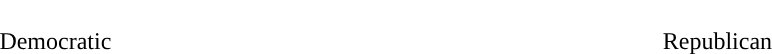<table style="width:70%; text-align:center;">
<tr style="color:white;">
<td style="background:"><strong>104</strong></td>
<td style="background:"><strong>139</strong></td>
</tr>
<tr>
<td>Democratic</td>
<td>Republican</td>
</tr>
</table>
